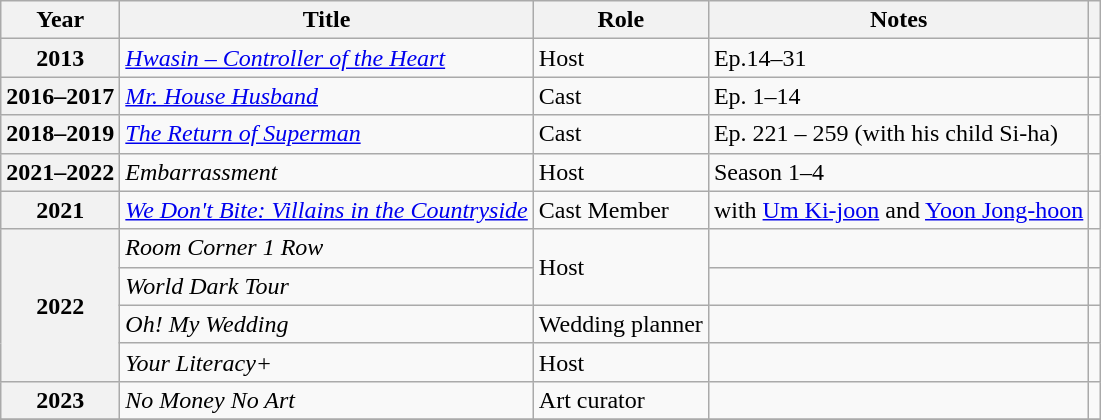<table class="wikitable plainrowheaders">
<tr>
<th scope="col">Year</th>
<th scope="col">Title</th>
<th scope="col">Role</th>
<th scope="col">Notes</th>
<th scope="col" class="unsortable"></th>
</tr>
<tr>
<th scope="row">2013</th>
<td><em><a href='#'>Hwasin – Controller of the Heart</a></em></td>
<td>Host</td>
<td>Ep.14–31</td>
<td></td>
</tr>
<tr>
<th scope="row">2016–2017</th>
<td><em><a href='#'>Mr. House Husband</a></em></td>
<td>Cast</td>
<td>Ep. 1–14</td>
<td></td>
</tr>
<tr>
<th scope="row">2018–2019</th>
<td><em><a href='#'>The Return of Superman</a></em></td>
<td>Cast</td>
<td>Ep. 221 – 259 (with his child Si-ha)</td>
<td style="text-align:center"></td>
</tr>
<tr>
<th scope="row">2021–2022</th>
<td><em>Embarrassment </em></td>
<td>Host</td>
<td>Season 1–4</td>
<td style="text-align:center"></td>
</tr>
<tr>
<th scope="row">2021</th>
<td><em><a href='#'>We Don't Bite: Villains in the Countryside</a></em></td>
<td>Cast Member</td>
<td>with <a href='#'>Um Ki-joon</a> and <a href='#'>Yoon Jong-hoon</a></td>
<td style="text-align:center"></td>
</tr>
<tr>
<th scope="row" rowspan=4>2022</th>
<td><em>Room Corner 1 Row</em></td>
<td rowspan=2>Host</td>
<td></td>
<td style="text-align:center"></td>
</tr>
<tr>
<td><em>World Dark Tour</em></td>
<td></td>
<td style="text-align:center"></td>
</tr>
<tr>
<td><em>Oh! My Wedding</em></td>
<td>Wedding planner</td>
<td></td>
<td style="text-align:center"></td>
</tr>
<tr>
<td><em>Your Literacy+</em></td>
<td>Host</td>
<td></td>
<td style="text-align:center"></td>
</tr>
<tr>
<th scope="row">2023</th>
<td><em>No Money No Art</em></td>
<td>Art curator</td>
<td></td>
<td style="text-align:center"></td>
</tr>
<tr>
</tr>
</table>
